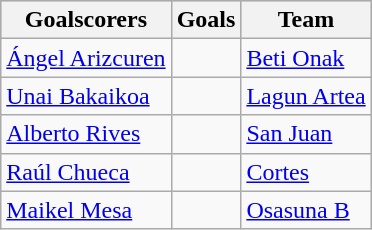<table class="wikitable sortable" class="wikitable">
<tr style="background:#ccc; text-align:center;">
<th>Goalscorers</th>
<th>Goals</th>
<th>Team</th>
</tr>
<tr>
<td> <a href='#'>Ángel Arizcuren</a></td>
<td></td>
<td><a href='#'>Beti Onak</a></td>
</tr>
<tr>
<td> <a href='#'>Unai Bakaikoa</a></td>
<td></td>
<td><a href='#'>Lagun Artea</a></td>
</tr>
<tr>
<td> <a href='#'>Alberto Rives</a></td>
<td></td>
<td><a href='#'>San Juan</a></td>
</tr>
<tr>
<td> <a href='#'>Raúl Chueca</a></td>
<td></td>
<td><a href='#'>Cortes</a></td>
</tr>
<tr>
<td> <a href='#'>Maikel Mesa</a></td>
<td></td>
<td><a href='#'>Osasuna B</a></td>
</tr>
</table>
